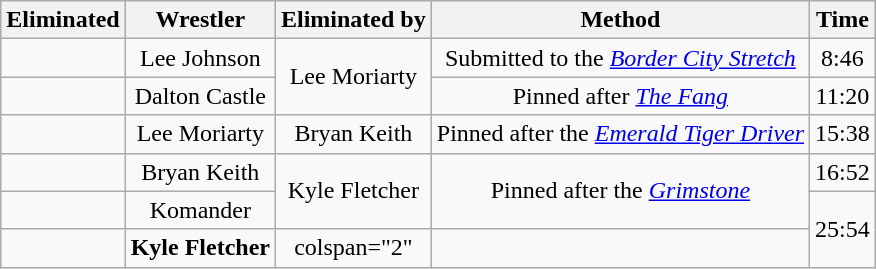<table class="wikitable sortable" style="text-align:center;">
<tr>
<th>Eliminated</th>
<th>Wrestler</th>
<th>Eliminated by</th>
<th>Method</th>
<th>Time</th>
</tr>
<tr>
<td></td>
<td>Lee Johnson</td>
<td rowspan=2>Lee Moriarty</td>
<td>Submitted to the <em><a href='#'>Border City Stretch</a></em></td>
<td>8:46</td>
</tr>
<tr>
<td></td>
<td>Dalton Castle</td>
<td>Pinned after <em><a href='#'>The Fang</a></em></td>
<td>11:20</td>
</tr>
<tr>
<td></td>
<td>Lee Moriarty</td>
<td>Bryan Keith</td>
<td>Pinned after the <em><a href='#'>Emerald Tiger Driver</a></em></td>
<td>15:38</td>
</tr>
<tr>
<td></td>
<td>Bryan Keith</td>
<td rowspan=2>Kyle Fletcher</td>
<td rowspan=2>Pinned after the <em><a href='#'>Grimstone</a></em></td>
<td>16:52</td>
</tr>
<tr>
<td></td>
<td>Komander</td>
<td rowspan=2>25:54</td>
</tr>
<tr>
<td></td>
<td><strong>Kyle Fletcher</strong></td>
<td>colspan="2" </td>
</tr>
</table>
